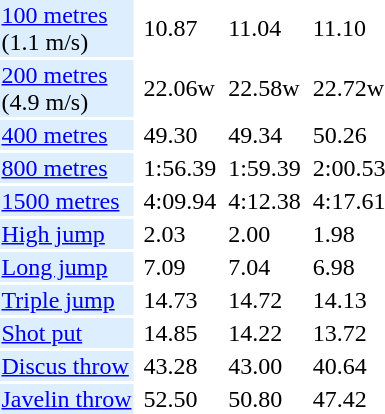<table>
<tr>
<td bgcolor = DDEEFF><a href='#'>100 metres</a> <br> (1.1 m/s)</td>
<td></td>
<td>10.87</td>
<td></td>
<td>11.04</td>
<td></td>
<td>11.10</td>
</tr>
<tr>
<td bgcolor = DDEEFF><a href='#'>200 metres</a> <br> (4.9 m/s)</td>
<td></td>
<td>22.06w</td>
<td></td>
<td>22.58w</td>
<td></td>
<td>22.72w</td>
</tr>
<tr>
<td bgcolor = DDEEFF><a href='#'>400 metres</a></td>
<td></td>
<td>49.30</td>
<td></td>
<td>49.34</td>
<td></td>
<td>50.26</td>
</tr>
<tr>
<td bgcolor = DDEEFF><a href='#'>800 metres</a></td>
<td></td>
<td>1:56.39</td>
<td></td>
<td>1:59.39</td>
<td></td>
<td>2:00.53</td>
</tr>
<tr>
<td bgcolor = DDEEFF><a href='#'>1500 metres</a></td>
<td></td>
<td>4:09.94</td>
<td></td>
<td>4:12.38</td>
<td></td>
<td>4:17.61</td>
</tr>
<tr>
<td bgcolor = DDEEFF><a href='#'>High jump</a></td>
<td></td>
<td>2.03</td>
<td></td>
<td>2.00</td>
<td></td>
<td>1.98</td>
</tr>
<tr>
<td bgcolor = DDEEFF><a href='#'>Long jump</a></td>
<td></td>
<td>7.09</td>
<td></td>
<td>7.04</td>
<td></td>
<td>6.98</td>
</tr>
<tr>
<td bgcolor = DDEEFF><a href='#'>Triple jump</a></td>
<td></td>
<td>14.73</td>
<td></td>
<td>14.72</td>
<td></td>
<td>14.13</td>
</tr>
<tr>
<td bgcolor = DDEEFF><a href='#'>Shot put</a></td>
<td></td>
<td>14.85</td>
<td></td>
<td>14.22</td>
<td></td>
<td>13.72</td>
</tr>
<tr>
<td bgcolor = DDEEFF><a href='#'>Discus throw</a></td>
<td></td>
<td>43.28</td>
<td></td>
<td>43.00</td>
<td></td>
<td>40.64</td>
</tr>
<tr>
<td bgcolor = DDEEFF><a href='#'>Javelin throw</a></td>
<td></td>
<td>52.50</td>
<td></td>
<td>50.80</td>
<td></td>
<td>47.42</td>
</tr>
</table>
